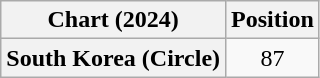<table class="wikitable plainrowheaders" style="text-align:center">
<tr>
<th scope="col">Chart (2024)</th>
<th scope="col">Position</th>
</tr>
<tr>
<th scope="row">South Korea (Circle)</th>
<td>87</td>
</tr>
</table>
